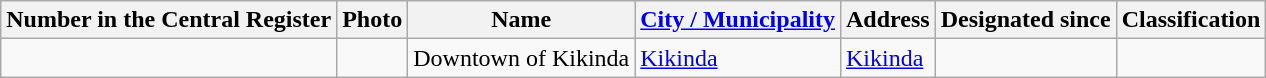<table class="wikitable sortable">
<tr>
<th>Number in the Central Register</th>
<th>Photo</th>
<th>Name</th>
<th><a href='#'>City / Municipality</a></th>
<th>Address</th>
<th>Designated since</th>
<th>Classification</th>
</tr>
<tr>
<td></td>
<td></td>
<td>Downtown of Kikinda</td>
<td><a href='#'>Kikinda</a></td>
<td><a href='#'>Kikinda</a></td>
<td></td>
<td></td>
</tr>
</table>
